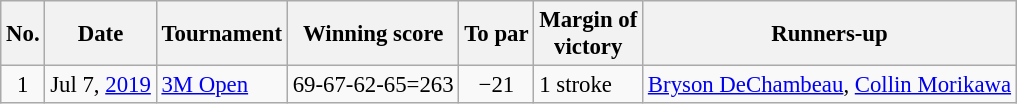<table class="wikitable" style="font-size:95%;">
<tr>
<th>No.</th>
<th>Date</th>
<th>Tournament</th>
<th>Winning score</th>
<th>To par</th>
<th>Margin of<br>victory</th>
<th>Runners-up</th>
</tr>
<tr>
<td align=center>1</td>
<td align=right>Jul 7, <a href='#'>2019</a></td>
<td><a href='#'>3M Open</a></td>
<td align=right>69-67-62-65=263</td>
<td align=center>−21</td>
<td>1 stroke</td>
<td> <a href='#'>Bryson DeChambeau</a>,  <a href='#'>Collin Morikawa</a></td>
</tr>
</table>
